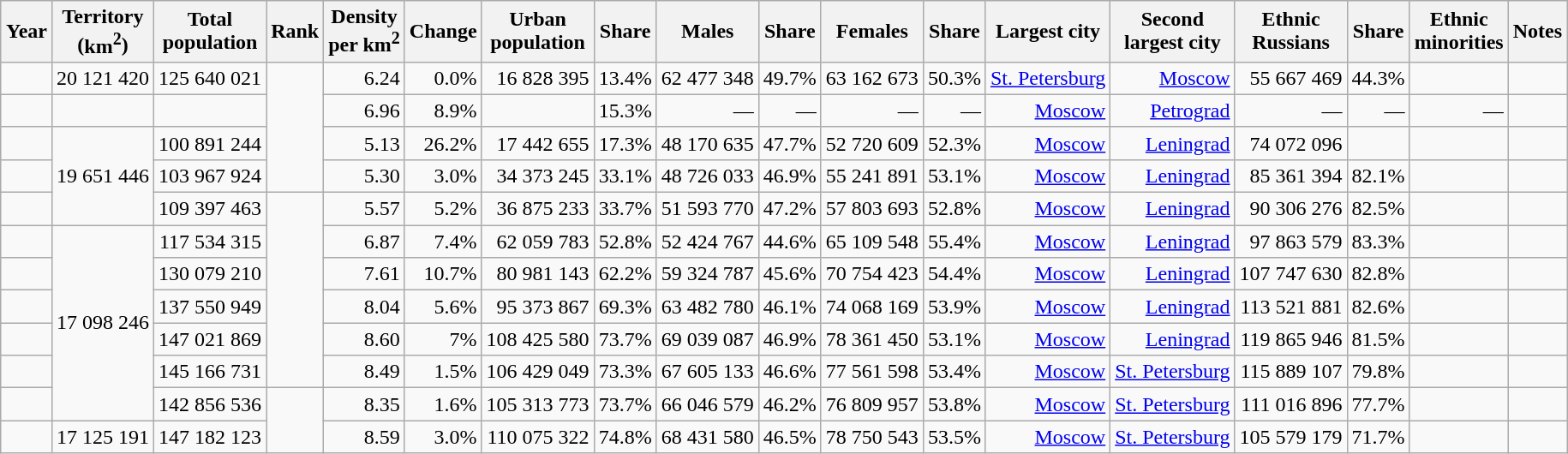<table class="sortable wikitable" style="margin: auto;">
<tr>
<th>Year</th>
<th>Territory<br>(<strong>km<sup>2</sup></strong>)</th>
<th>Total<br>population</th>
<th>Rank</th>
<th>Density<br>per km<sup>2</sup></th>
<th>Change</th>
<th>Urban<br>population</th>
<th>Share</th>
<th>Males</th>
<th>Share</th>
<th>Females</th>
<th>Share</th>
<th>Largest city</th>
<th>Second<br>largest city</th>
<th>Ethnic<br>Russians</th>
<th>Share</th>
<th>Ethnic<br>minorities</th>
<th>Notes</th>
</tr>
<tr align="right">
<td></td>
<td>20 121 420</td>
<td>125 640 021</td>
<td rowspan="4"></td>
<td> 6.24</td>
<td> 0.0%</td>
<td>16 828 395</td>
<td> 13.4%</td>
<td>62 477 348</td>
<td> 49.7%</td>
<td>63 162 673</td>
<td> 50.3%</td>
<td> <a href='#'>St. Petersburg</a><br></td>
<td> <a href='#'>Moscow</a><br></td>
<td>55 667 469</td>
<td> 44.3%</td>
<td></td>
<td align="left"></td>
</tr>
<tr align="right">
<td></td>
<td></td>
<td></td>
<td> 6.96</td>
<td> 8.9%</td>
<td></td>
<td> 15.3%</td>
<td>—</td>
<td>—</td>
<td>—</td>
<td>—</td>
<td> <a href='#'>Moscow</a><br></td>
<td> <a href='#'>Petrograd</a><br></td>
<td>—</td>
<td>—</td>
<td>—</td>
<td align="left"></td>
</tr>
<tr align="right">
<td></td>
<td rowspan="3">19 651 446</td>
<td>100 891 244</td>
<td> 5.13</td>
<td> 26.2%</td>
<td>17 442 655</td>
<td> 17.3%</td>
<td>48 170 635</td>
<td> 47.7%</td>
<td>52 720 609</td>
<td> 52.3%</td>
<td> <a href='#'>Moscow</a><br></td>
<td> <a href='#'>Leningrad</a><br></td>
<td>74 072 096</td>
<td></td>
<td></td>
<td align="left"></td>
</tr>
<tr align="right">
<td></td>
<td>103 967 924</td>
<td> 5.30</td>
<td> 3.0%</td>
<td>34 373 245</td>
<td> 33.1%</td>
<td>48 726 033</td>
<td> 46.9%</td>
<td>55 241 891</td>
<td> 53.1%</td>
<td> <a href='#'>Moscow</a><br></td>
<td> <a href='#'>Leningrad</a><br></td>
<td>85 361 394</td>
<td> 82.1%</td>
<td></td>
<td align="left"></td>
</tr>
<tr align="right">
<td></td>
<td>109 397 463</td>
<td rowspan="6"></td>
<td> 5.57</td>
<td> 5.2%</td>
<td>36 875 233</td>
<td> 33.7%</td>
<td>51 593 770</td>
<td> 47.2%</td>
<td>57 803 693</td>
<td> 52.8%</td>
<td> <a href='#'>Moscow</a><br></td>
<td> <a href='#'>Leningrad</a><br></td>
<td>90 306 276</td>
<td> 82.5%</td>
<td></td>
<td align="left"></td>
</tr>
<tr align="right">
<td></td>
<td rowspan="6">17 098 246</td>
<td>117 534 315</td>
<td> 6.87</td>
<td> 7.4%</td>
<td>62 059 783</td>
<td> 52.8%</td>
<td>52 424 767</td>
<td> 44.6%</td>
<td>65 109 548</td>
<td> 55.4%</td>
<td> <a href='#'>Moscow</a><br></td>
<td> <a href='#'>Leningrad</a><br></td>
<td>97 863 579</td>
<td> 83.3%</td>
<td></td>
<td align="left"></td>
</tr>
<tr align="right">
<td></td>
<td>130 079 210</td>
<td> 7.61</td>
<td> 10.7%</td>
<td>80 981 143</td>
<td> 62.2%</td>
<td>59 324 787</td>
<td> 45.6%</td>
<td>70 754 423</td>
<td> 54.4%</td>
<td> <a href='#'>Moscow</a><br></td>
<td> <a href='#'>Leningrad</a><br></td>
<td>107 747 630</td>
<td> 82.8%</td>
<td></td>
<td align="left"></td>
</tr>
<tr align="right">
<td></td>
<td>137 550 949</td>
<td> 8.04</td>
<td> 5.6%</td>
<td>95 373 867</td>
<td> 69.3%</td>
<td>63 482 780</td>
<td> 46.1%</td>
<td>74 068 169</td>
<td> 53.9%</td>
<td> <a href='#'>Moscow</a><br></td>
<td> <a href='#'>Leningrad</a><br></td>
<td>113 521 881</td>
<td> 82.6%</td>
<td></td>
<td align="left"></td>
</tr>
<tr align="right">
<td></td>
<td>147 021 869</td>
<td> 8.60</td>
<td> 7%</td>
<td>108 425 580</td>
<td> 73.7%</td>
<td>69 039 087</td>
<td> 46.9%</td>
<td>78 361 450</td>
<td> 53.1%</td>
<td> <a href='#'>Moscow</a><br></td>
<td> <a href='#'>Leningrad</a><br></td>
<td>119 865 946</td>
<td> 81.5%</td>
<td></td>
<td align="left"></td>
</tr>
<tr align="right">
<td></td>
<td>145 166 731</td>
<td> 8.49</td>
<td> 1.5%</td>
<td>106 429 049</td>
<td> 73.3%</td>
<td>67 605 133</td>
<td> 46.6%</td>
<td>77 561 598</td>
<td> 53.4%</td>
<td> <a href='#'>Moscow</a><br></td>
<td> <a href='#'>St. Petersburg</a><br></td>
<td>115 889 107</td>
<td> 79.8%</td>
<td></td>
<td align="left"></td>
</tr>
<tr align="right">
<td></td>
<td>142 856 536</td>
<td rowspan="2"></td>
<td> 8.35</td>
<td> 1.6%</td>
<td>105 313 773</td>
<td> 73.7%</td>
<td>66 046 579</td>
<td> 46.2%</td>
<td>76 809 957</td>
<td> 53.8%</td>
<td> <a href='#'>Moscow</a><br></td>
<td> <a href='#'>St. Petersburg</a><br></td>
<td>111 016 896</td>
<td> 77.7%</td>
<td></td>
<td align="left"></td>
</tr>
<tr align="right">
<td></td>
<td>17 125 191</td>
<td>147 182 123</td>
<td> 8.59</td>
<td> 3.0%</td>
<td>110 075 322</td>
<td> 74.8%</td>
<td>68 431 580</td>
<td> 46.5%</td>
<td>78 750 543</td>
<td> 53.5%</td>
<td> <a href='#'>Moscow</a><br></td>
<td> <a href='#'>St. Petersburg</a><br></td>
<td>105 579 179</td>
<td> 71.7%</td>
<td></td>
<td align="left"></td>
</tr>
</table>
